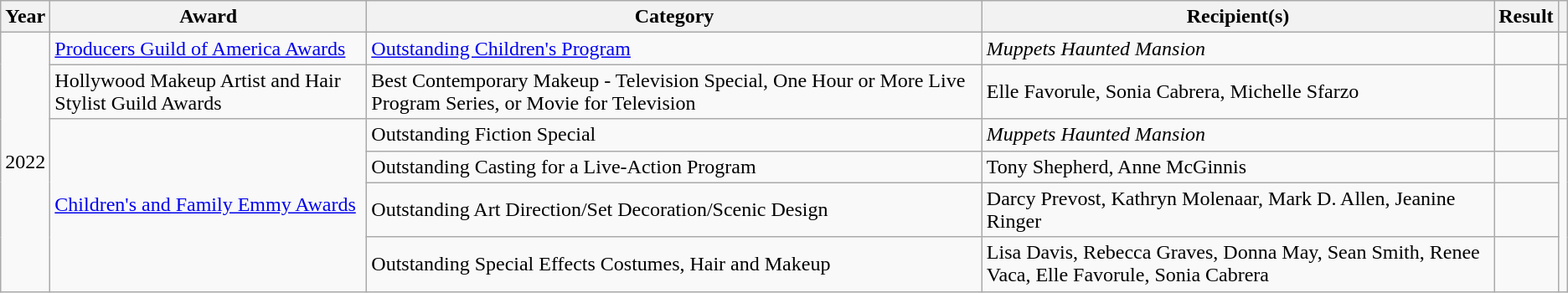<table class="wikitable">
<tr>
<th>Year</th>
<th>Award</th>
<th>Category</th>
<th>Recipient(s)</th>
<th>Result</th>
<th></th>
</tr>
<tr>
<td rowspan="6">2022</td>
<td><a href='#'>Producers Guild of America Awards</a></td>
<td><a href='#'>Outstanding Children's Program</a></td>
<td><em>Muppets Haunted Mansion</em></td>
<td></td>
<td style="text-align:center;"></td>
</tr>
<tr>
<td>Hollywood Makeup Artist and Hair Stylist Guild Awards</td>
<td>Best Contemporary Makeup - Television Special, One Hour or More Live Program Series, or Movie for Television</td>
<td>Elle Favorule, Sonia Cabrera, Michelle Sfarzo</td>
<td></td>
<td style="text-align:center;"></td>
</tr>
<tr>
<td rowspan="4"><a href='#'>Children's and Family Emmy Awards</a></td>
<td>Outstanding Fiction Special</td>
<td><em>Muppets Haunted Mansion</em></td>
<td></td>
<td style="text-align:center;" rowspan="4"></td>
</tr>
<tr>
<td>Outstanding Casting for a Live-Action Program</td>
<td>Tony Shepherd, Anne McGinnis</td>
<td></td>
</tr>
<tr>
<td>Outstanding Art Direction/Set Decoration/Scenic Design</td>
<td>Darcy Prevost, Kathryn Molenaar, Mark D. Allen, Jeanine Ringer</td>
<td></td>
</tr>
<tr>
<td>Outstanding Special Effects Costumes, Hair and Makeup</td>
<td>Lisa Davis, Rebecca Graves, Donna May, Sean Smith, Renee Vaca, Elle Favorule, Sonia Cabrera</td>
<td></td>
</tr>
</table>
